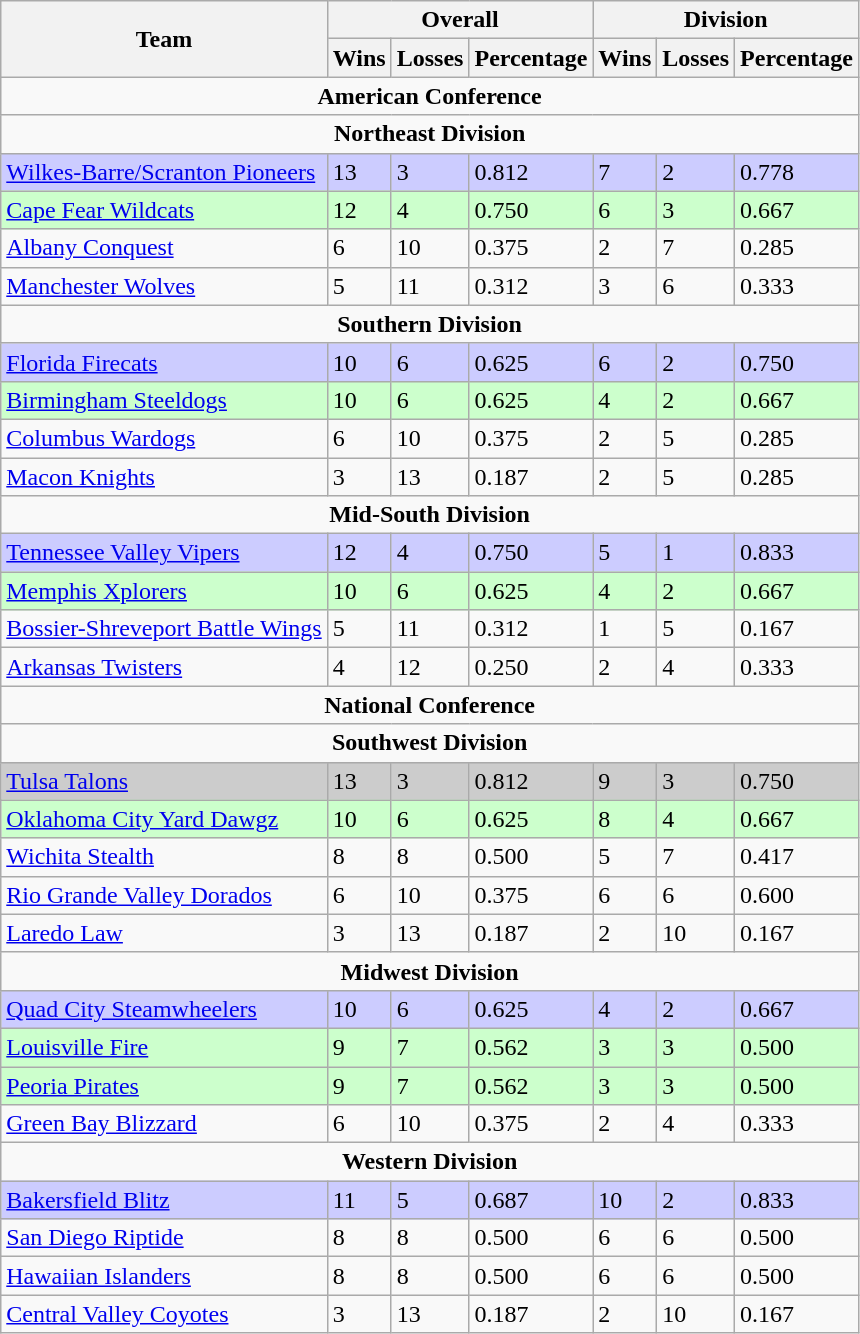<table class="wikitable">
<tr>
<th rowspan="2" align="center">Team</th>
<th colspan="3" align="center">Overall</th>
<th colspan="3" align="center">Division</th>
</tr>
<tr>
<th>Wins</th>
<th>Losses</th>
<th>Percentage</th>
<th>Wins</th>
<th>Losses</th>
<th>Percentage</th>
</tr>
<tr>
<td colspan="7" align="center"><strong>American Conference</strong></td>
</tr>
<tr>
<td colspan="7" align="center"><strong>Northeast Division</strong></td>
</tr>
<tr bgcolor=#ccccff>
<td><a href='#'>Wilkes-Barre/Scranton Pioneers</a></td>
<td>13</td>
<td>3</td>
<td>0.812</td>
<td>7</td>
<td>2</td>
<td>0.778</td>
</tr>
<tr bgcolor=#ccffcc>
<td><a href='#'>Cape Fear Wildcats</a></td>
<td>12</td>
<td>4</td>
<td>0.750</td>
<td>6</td>
<td>3</td>
<td>0.667</td>
</tr>
<tr>
<td><a href='#'>Albany Conquest</a></td>
<td>6</td>
<td>10</td>
<td>0.375</td>
<td>2</td>
<td>7</td>
<td>0.285</td>
</tr>
<tr>
<td><a href='#'>Manchester Wolves</a></td>
<td>5</td>
<td>11</td>
<td>0.312</td>
<td>3</td>
<td>6</td>
<td>0.333</td>
</tr>
<tr>
<td colspan="7" align="center"><strong>Southern Division</strong></td>
</tr>
<tr bgcolor=#ccccff>
<td><a href='#'>Florida Firecats</a></td>
<td>10</td>
<td>6</td>
<td>0.625</td>
<td>6</td>
<td>2</td>
<td>0.750</td>
</tr>
<tr bgcolor=#ccffcc>
<td><a href='#'>Birmingham Steeldogs</a></td>
<td>10</td>
<td>6</td>
<td>0.625</td>
<td>4</td>
<td>2</td>
<td>0.667</td>
</tr>
<tr>
<td><a href='#'>Columbus Wardogs</a></td>
<td>6</td>
<td>10</td>
<td>0.375</td>
<td>2</td>
<td>5</td>
<td>0.285</td>
</tr>
<tr>
<td><a href='#'>Macon Knights</a></td>
<td>3</td>
<td>13</td>
<td>0.187</td>
<td>2</td>
<td>5</td>
<td>0.285</td>
</tr>
<tr>
<td colspan="7" align="center"><strong>Mid-South Division</strong></td>
</tr>
<tr bgcolor=#ccccff>
<td><a href='#'>Tennessee Valley Vipers</a></td>
<td>12</td>
<td>4</td>
<td>0.750</td>
<td>5</td>
<td>1</td>
<td>0.833</td>
</tr>
<tr bgcolor=#ccffcc>
<td><a href='#'>Memphis Xplorers</a></td>
<td>10</td>
<td>6</td>
<td>0.625</td>
<td>4</td>
<td>2</td>
<td>0.667</td>
</tr>
<tr>
<td><a href='#'>Bossier-Shreveport Battle Wings</a></td>
<td>5</td>
<td>11</td>
<td>0.312</td>
<td>1</td>
<td>5</td>
<td>0.167</td>
</tr>
<tr>
<td><a href='#'>Arkansas Twisters</a></td>
<td>4</td>
<td>12</td>
<td>0.250</td>
<td>2</td>
<td>4</td>
<td>0.333</td>
</tr>
<tr>
<td colspan="7" align="center"><strong>National Conference</strong></td>
</tr>
<tr>
<td colspan="7" align="center"><strong>Southwest Division</strong></td>
</tr>
<tr bgcolor=#cccccc>
<td><a href='#'>Tulsa Talons</a></td>
<td>13</td>
<td>3</td>
<td>0.812</td>
<td>9</td>
<td>3</td>
<td>0.750</td>
</tr>
<tr bgcolor=#ccffcc>
<td><a href='#'>Oklahoma City Yard Dawgz</a></td>
<td>10</td>
<td>6</td>
<td>0.625</td>
<td>8</td>
<td>4</td>
<td>0.667</td>
</tr>
<tr>
<td><a href='#'>Wichita Stealth</a></td>
<td>8</td>
<td>8</td>
<td>0.500</td>
<td>5</td>
<td>7</td>
<td>0.417</td>
</tr>
<tr>
<td><a href='#'>Rio Grande Valley Dorados</a></td>
<td>6</td>
<td>10</td>
<td>0.375</td>
<td>6</td>
<td>6</td>
<td>0.600</td>
</tr>
<tr>
<td><a href='#'>Laredo Law</a></td>
<td>3</td>
<td>13</td>
<td>0.187</td>
<td>2</td>
<td>10</td>
<td>0.167</td>
</tr>
<tr>
<td colspan="7" align="center"><strong>Midwest Division</strong></td>
</tr>
<tr bgcolor=#ccccff>
<td><a href='#'>Quad City Steamwheelers</a></td>
<td>10</td>
<td>6</td>
<td>0.625</td>
<td>4</td>
<td>2</td>
<td>0.667</td>
</tr>
<tr bgcolor=#ccffcc>
<td><a href='#'>Louisville Fire</a></td>
<td>9</td>
<td>7</td>
<td>0.562</td>
<td>3</td>
<td>3</td>
<td>0.500</td>
</tr>
<tr bgcolor=#ccffcc>
<td><a href='#'>Peoria Pirates</a></td>
<td>9</td>
<td>7</td>
<td>0.562</td>
<td>3</td>
<td>3</td>
<td>0.500</td>
</tr>
<tr>
<td><a href='#'>Green Bay Blizzard</a></td>
<td>6</td>
<td>10</td>
<td>0.375</td>
<td>2</td>
<td>4</td>
<td>0.333</td>
</tr>
<tr>
<td colspan="7" align="center"><strong>Western Division</strong></td>
</tr>
<tr bgcolor=#ccccff>
<td><a href='#'>Bakersfield Blitz</a></td>
<td>11</td>
<td>5</td>
<td>0.687</td>
<td>10</td>
<td>2</td>
<td>0.833</td>
</tr>
<tr>
<td><a href='#'>San Diego Riptide</a></td>
<td>8</td>
<td>8</td>
<td>0.500</td>
<td>6</td>
<td>6</td>
<td>0.500</td>
</tr>
<tr>
<td><a href='#'>Hawaiian Islanders</a></td>
<td>8</td>
<td>8</td>
<td>0.500</td>
<td>6</td>
<td>6</td>
<td>0.500</td>
</tr>
<tr>
<td><a href='#'>Central Valley Coyotes</a></td>
<td>3</td>
<td>13</td>
<td>0.187</td>
<td>2</td>
<td>10</td>
<td>0.167</td>
</tr>
</table>
